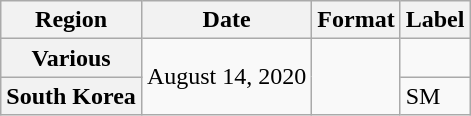<table class="wikitable plainrowheaders">
<tr>
<th>Region</th>
<th>Date</th>
<th>Format</th>
<th>Label</th>
</tr>
<tr>
<th scope="row">Various</th>
<td rowspan="2">August 14, 2020</td>
<td rowspan="2"></td>
<td></td>
</tr>
<tr>
<th scope="row">South Korea</th>
<td>SM</td>
</tr>
</table>
